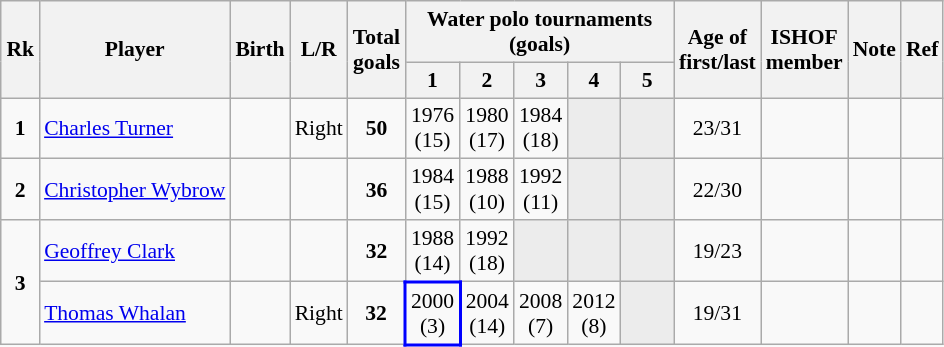<table class="wikitable sortable" style="text-align: center; font-size: 90%; margin-left: 1em;">
<tr>
<th rowspan="2">Rk</th>
<th rowspan="2">Player</th>
<th rowspan="2">Birth</th>
<th rowspan="2">L/R</th>
<th rowspan="2">Total<br>goals</th>
<th colspan="5">Water polo tournaments<br>(goals)</th>
<th rowspan="2">Age of<br>first/last</th>
<th rowspan="2">ISHOF<br>member</th>
<th rowspan="2">Note</th>
<th rowspan="2" class="unsortable">Ref</th>
</tr>
<tr>
<th>1</th>
<th style="width: 2em;" class="unsortable">2</th>
<th style="width: 2em;" class="unsortable">3</th>
<th style="width: 2em;" class="unsortable">4</th>
<th style="width: 2em;" class="unsortable">5</th>
</tr>
<tr>
<td><strong>1</strong></td>
<td style="text-align: left;" data-sort-value="Turner, Charles"><a href='#'>Charles Turner</a></td>
<td></td>
<td>Right</td>
<td><strong>50</strong></td>
<td>1976<br>(15)</td>
<td>1980<br>(17)</td>
<td>1984<br>(18)</td>
<td style="background-color: #ececec;"></td>
<td style="background-color: #ececec;"></td>
<td>23/31</td>
<td></td>
<td style="text-align: left;"></td>
<td></td>
</tr>
<tr>
<td><strong>2</strong></td>
<td style="text-align: left;" data-sort-value="Wybrow, Christopher"><a href='#'>Christopher Wybrow</a></td>
<td></td>
<td></td>
<td><strong>36</strong></td>
<td>1984<br>(15)</td>
<td>1988<br>(10)</td>
<td>1992<br>(11)</td>
<td style="background-color: #ececec;"></td>
<td style="background-color: #ececec;"></td>
<td>22/30</td>
<td></td>
<td style="text-align: left;"></td>
<td></td>
</tr>
<tr>
<td rowspan="2"><strong>3</strong></td>
<td style="text-align: left;" data-sort-value="Clark, Geoffrey"><a href='#'>Geoffrey Clark</a></td>
<td></td>
<td></td>
<td><strong>32</strong></td>
<td>1988<br>(14)</td>
<td>1992<br>(18)</td>
<td style="background-color: #ececec;"></td>
<td style="background-color: #ececec;"></td>
<td style="background-color: #ececec;"></td>
<td>19/23</td>
<td></td>
<td style="text-align: left;"></td>
<td></td>
</tr>
<tr>
<td style="text-align: left;" data-sort-value="Whalan, Thomas"><a href='#'>Thomas Whalan</a></td>
<td></td>
<td>Right</td>
<td><strong>32</strong></td>
<td style="border: 2px solid blue;">2000<br>(3)</td>
<td>2004<br>(14)</td>
<td>2008<br>(7)</td>
<td>2012<br>(8)</td>
<td style="background-color: #ececec;"></td>
<td>19/31</td>
<td></td>
<td style="text-align: left;"></td>
<td></td>
</tr>
</table>
